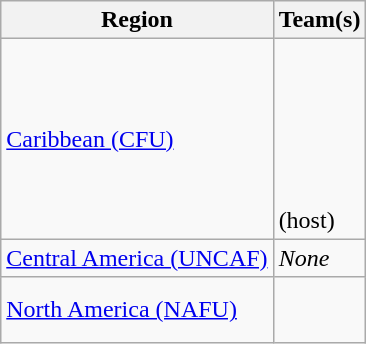<table class=wikitable>
<tr>
<th>Region</th>
<th>Team(s)</th>
</tr>
<tr>
<td><a href='#'>Caribbean (CFU)</a></td>
<td> <br><br><br> <br><br> <br>  (host)</td>
</tr>
<tr>
<td><a href='#'>Central America (UNCAF)</a></td>
<td><em>None</em></td>
</tr>
<tr>
<td><a href='#'>North America (NAFU)</a></td>
<td><br><br></td>
</tr>
</table>
